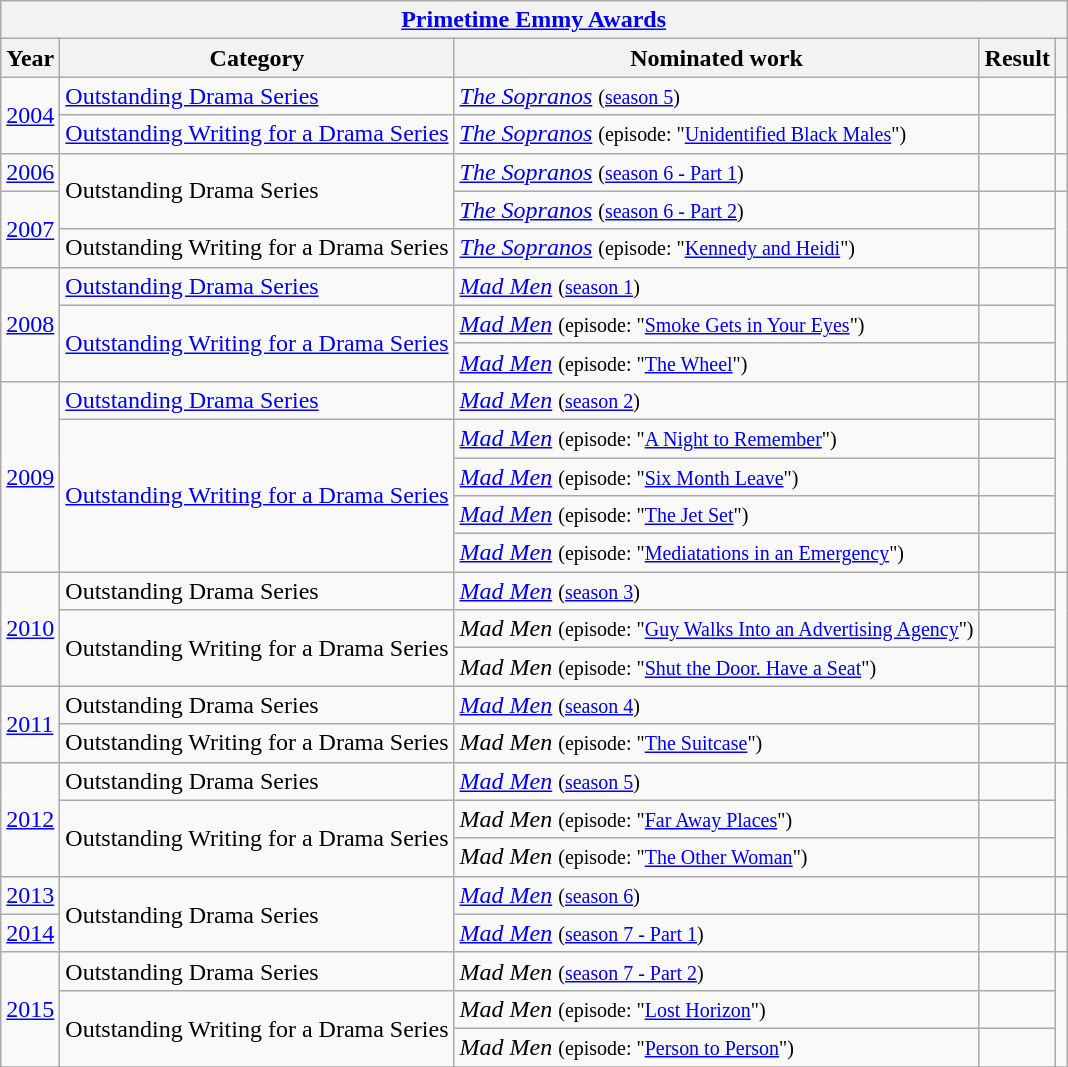<table class="wikitable sortable">
<tr>
<th colspan=5><a href='#'>Primetime Emmy Awards</a></th>
</tr>
<tr>
<th>Year</th>
<th>Category</th>
<th>Nominated work</th>
<th>Result</th>
<th class=unsortable></th>
</tr>
<tr>
<td rowspan=2><a href='#'>2004</a></td>
<td><a href='#'>Outstanding Drama Series</a></td>
<td><em><a href='#'>The Sopranos</a></em> <small> (<a href='#'>season 5</a>) </small></td>
<td></td>
<td rowspan=2></td>
</tr>
<tr>
<td><a href='#'>Outstanding Writing for a Drama Series</a></td>
<td><em><a href='#'>The Sopranos</a></em> <small> (episode: "<a href='#'>Unidentified Black Males</a>") </small></td>
<td></td>
</tr>
<tr>
<td><a href='#'>2006</a></td>
<td rowspan=2>Outstanding Drama Series</td>
<td><em><a href='#'>The Sopranos</a></em> <small> (<a href='#'>season 6 - Part 1</a>) </small></td>
<td></td>
<td></td>
</tr>
<tr>
<td rowspan=2><a href='#'>2007</a></td>
<td><em><a href='#'>The Sopranos</a></em> <small> (<a href='#'>season 6 - Part 2</a>) </small></td>
<td></td>
<td rowspan=2></td>
</tr>
<tr>
<td>Outstanding Writing for a Drama Series</td>
<td><em><a href='#'>The Sopranos</a></em> <small> (episode: "<a href='#'>Kennedy and Heidi</a>") </small></td>
<td></td>
</tr>
<tr>
<td rowspan=3><a href='#'>2008</a></td>
<td><a href='#'>Outstanding Drama Series</a></td>
<td><em><a href='#'>Mad Men</a></em> <small> (<a href='#'>season 1</a>) </small></td>
<td></td>
<td rowspan=3></td>
</tr>
<tr>
<td rowspan=2><a href='#'>Outstanding Writing for a Drama Series</a></td>
<td><em><a href='#'>Mad Men</a></em> <small> (episode: "<a href='#'>Smoke Gets in Your Eyes</a>") </small></td>
<td></td>
</tr>
<tr>
<td><em><a href='#'>Mad Men</a></em> <small> (episode: "<a href='#'>The Wheel</a>") </small></td>
<td></td>
</tr>
<tr>
<td rowspan=5><a href='#'>2009</a></td>
<td><a href='#'>Outstanding Drama Series</a></td>
<td><em><a href='#'>Mad Men</a></em> <small> (<a href='#'>season 2</a>) </small></td>
<td></td>
<td rowspan=5></td>
</tr>
<tr>
<td rowspan=4><a href='#'>Outstanding Writing for a Drama Series</a></td>
<td><em><a href='#'>Mad Men</a></em> <small> (episode: "<a href='#'>A Night to Remember</a>") </small></td>
<td></td>
</tr>
<tr>
<td><em><a href='#'>Mad Men</a></em> <small> (episode: "<a href='#'>Six Month Leave</a>") </small></td>
<td></td>
</tr>
<tr>
<td><em><a href='#'>Mad Men</a></em> <small> (episode: "<a href='#'>The Jet Set</a>") </small></td>
<td></td>
</tr>
<tr>
<td><em><a href='#'>Mad Men</a></em> <small> (episode: "<a href='#'>Mediatations in an Emergency</a>") </small></td>
<td></td>
</tr>
<tr>
<td rowspan=3><a href='#'>2010</a></td>
<td>Outstanding Drama Series</td>
<td><em><a href='#'>Mad Men</a></em>  <small> (<a href='#'>season 3</a>) </small></td>
<td></td>
<td rowspan=3></td>
</tr>
<tr>
<td rowspan=2>Outstanding Writing for a Drama Series</td>
<td><em>Mad Men</em> <small> (episode: "<a href='#'>Guy Walks Into an Advertising Agency</a>") </small></td>
<td></td>
</tr>
<tr>
<td><em>Mad Men</em> <small> (episode: "<a href='#'>Shut the Door. Have a Seat</a>") </small></td>
<td></td>
</tr>
<tr>
<td rowspan=2><a href='#'>2011</a></td>
<td>Outstanding Drama Series</td>
<td><em><a href='#'>Mad Men</a></em> <small> (<a href='#'>season 4</a>) </small></td>
<td></td>
<td rowspan=2></td>
</tr>
<tr>
<td>Outstanding Writing for a Drama Series</td>
<td><em>Mad Men</em> <small> (episode: "<a href='#'>The Suitcase</a>") </small></td>
<td></td>
</tr>
<tr>
<td rowspan=3><a href='#'>2012</a></td>
<td>Outstanding Drama Series</td>
<td><em><a href='#'>Mad Men</a></em>  <small> (<a href='#'>season 5</a>) </small></td>
<td></td>
<td rowspan=3></td>
</tr>
<tr>
<td rowspan=2>Outstanding Writing for a Drama Series</td>
<td><em>Mad Men</em> <small> (episode: "<a href='#'>Far Away Places</a>") </small></td>
<td></td>
</tr>
<tr>
<td><em>Mad Men</em> <small> (episode: "<a href='#'>The Other Woman</a>") </small></td>
<td></td>
</tr>
<tr>
<td><a href='#'>2013</a></td>
<td rowspan=2>Outstanding Drama Series</td>
<td><em><a href='#'>Mad Men</a></em>  <small> (<a href='#'>season 6</a>) </small></td>
<td></td>
<td></td>
</tr>
<tr>
<td><a href='#'>2014</a></td>
<td><em><a href='#'>Mad Men</a></em>  <small> (<a href='#'>season 7 - Part 1</a>) </small></td>
<td></td>
<td></td>
</tr>
<tr>
<td rowspan=3><a href='#'>2015</a></td>
<td>Outstanding Drama Series</td>
<td><em>Mad Men</em>  <small> (<a href='#'>season 7 - Part 2</a>) </small></td>
<td></td>
<td rowspan=3></td>
</tr>
<tr>
<td rowspan=2>Outstanding Writing for a Drama Series</td>
<td><em>Mad Men</em>  <small> (episode: "<a href='#'>Lost Horizon</a>") </small></td>
<td></td>
</tr>
<tr>
<td><em>Mad Men</em>  <small> (episode: "<a href='#'>Person to Person</a>") </small></td>
<td></td>
</tr>
<tr>
</tr>
</table>
